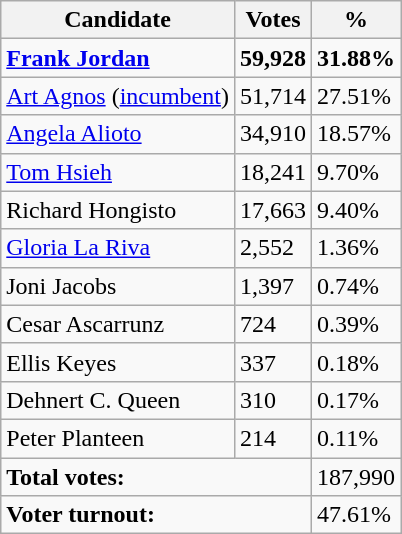<table class="wikitable">
<tr>
<th>Candidate</th>
<th>Votes</th>
<th>%</th>
</tr>
<tr>
<td><strong><a href='#'>Frank Jordan</a></strong></td>
<td><strong>59,928</strong></td>
<td><strong>31.88%</strong></td>
</tr>
<tr>
<td><a href='#'>Art Agnos</a> (<a href='#'>incumbent</a>)</td>
<td>51,714</td>
<td>27.51%</td>
</tr>
<tr>
<td><a href='#'>Angela Alioto</a></td>
<td>34,910</td>
<td>18.57%</td>
</tr>
<tr>
<td><a href='#'>Tom Hsieh</a></td>
<td>18,241</td>
<td>9.70%</td>
</tr>
<tr>
<td>Richard Hongisto</td>
<td>17,663</td>
<td>9.40%</td>
</tr>
<tr>
<td><a href='#'>Gloria La Riva</a></td>
<td>2,552</td>
<td>1.36%</td>
</tr>
<tr>
<td>Joni Jacobs</td>
<td>1,397</td>
<td>0.74%</td>
</tr>
<tr>
<td>Cesar Ascarrunz</td>
<td>724</td>
<td>0.39%</td>
</tr>
<tr>
<td>Ellis Keyes</td>
<td>337</td>
<td>0.18%</td>
</tr>
<tr>
<td>Dehnert C. Queen</td>
<td>310</td>
<td>0.17%</td>
</tr>
<tr>
<td>Peter Planteen</td>
<td>214</td>
<td>0.11%</td>
</tr>
<tr>
<td colspan="2"><strong>Total votes:</strong></td>
<td>187,990</td>
</tr>
<tr>
<td colspan="2"><strong>Voter turnout:</strong></td>
<td>47.61%</td>
</tr>
</table>
